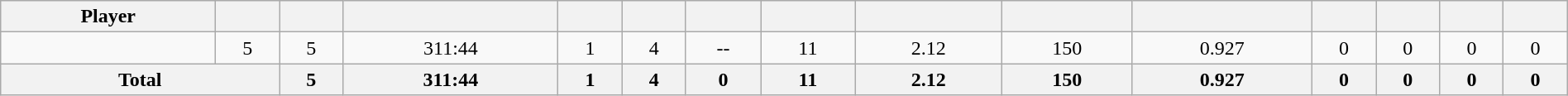<table class="wikitable sortable" style="width:100%; text-align:center;">
<tr>
<th>Player</th>
<th></th>
<th></th>
<th></th>
<th></th>
<th></th>
<th></th>
<th></th>
<th></th>
<th></th>
<th></th>
<th></th>
<th></th>
<th></th>
<th></th>
</tr>
<tr>
<td></td>
<td>5</td>
<td>5</td>
<td>311:44</td>
<td>1</td>
<td>4</td>
<td>--</td>
<td>11</td>
<td>2.12</td>
<td>150</td>
<td>0.927</td>
<td>0</td>
<td>0</td>
<td>0</td>
<td>0</td>
</tr>
<tr class="sortbottom">
<th colspan=2>Total</th>
<th>5</th>
<th>311:44</th>
<th>1</th>
<th>4</th>
<th>0</th>
<th>11</th>
<th>2.12</th>
<th>150</th>
<th>0.927</th>
<th>0</th>
<th>0</th>
<th>0</th>
<th>0</th>
</tr>
</table>
